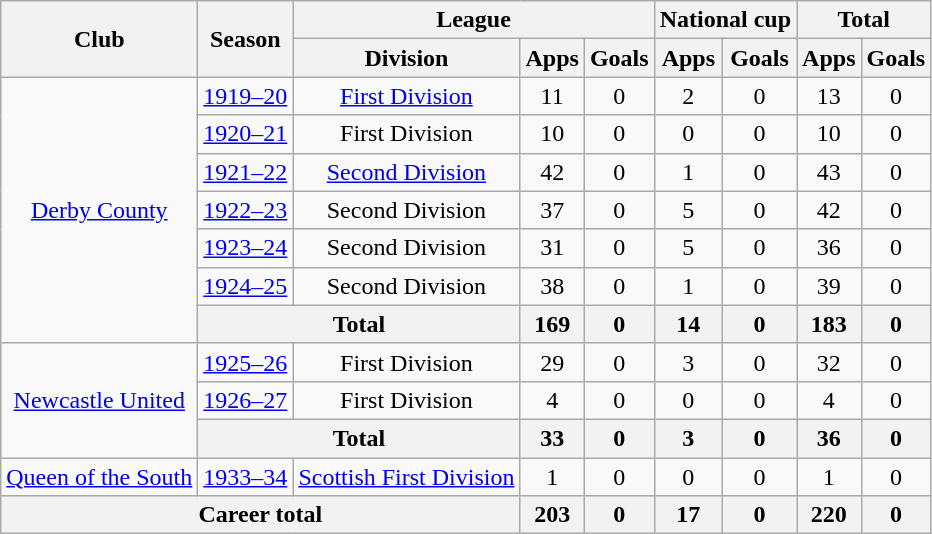<table class="wikitable" style="text-align: center">
<tr>
<th rowspan="2">Club</th>
<th rowspan="2">Season</th>
<th colspan="3">League</th>
<th colspan="2">National cup</th>
<th colspan="2">Total</th>
</tr>
<tr>
<th>Division</th>
<th>Apps</th>
<th>Goals</th>
<th>Apps</th>
<th>Goals</th>
<th>Apps</th>
<th>Goals</th>
</tr>
<tr>
<td rowspan="7"><a href='#'>Derby County</a></td>
<td><a href='#'>1919–20</a></td>
<td><a href='#'>First Division</a></td>
<td>11</td>
<td>0</td>
<td>2</td>
<td>0</td>
<td>13</td>
<td>0</td>
</tr>
<tr>
<td><a href='#'>1920–21</a></td>
<td>First Division</td>
<td>10</td>
<td>0</td>
<td>0</td>
<td>0</td>
<td>10</td>
<td>0</td>
</tr>
<tr>
<td><a href='#'>1921–22</a></td>
<td><a href='#'>Second Division</a></td>
<td>42</td>
<td>0</td>
<td>1</td>
<td>0</td>
<td>43</td>
<td>0</td>
</tr>
<tr>
<td><a href='#'>1922–23</a></td>
<td>Second Division</td>
<td>37</td>
<td>0</td>
<td>5</td>
<td>0</td>
<td>42</td>
<td>0</td>
</tr>
<tr>
<td><a href='#'>1923–24</a></td>
<td>Second Division</td>
<td>31</td>
<td>0</td>
<td>5</td>
<td>0</td>
<td>36</td>
<td>0</td>
</tr>
<tr>
<td><a href='#'>1924–25</a></td>
<td>Second Division</td>
<td>38</td>
<td>0</td>
<td>1</td>
<td>0</td>
<td>39</td>
<td>0</td>
</tr>
<tr>
<th colspan="2">Total</th>
<th>169</th>
<th>0</th>
<th>14</th>
<th>0</th>
<th>183</th>
<th>0</th>
</tr>
<tr>
<td rowspan="3"><a href='#'>Newcastle United</a></td>
<td><a href='#'>1925–26</a></td>
<td>First Division</td>
<td>29</td>
<td>0</td>
<td>3</td>
<td>0</td>
<td>32</td>
<td>0</td>
</tr>
<tr>
<td><a href='#'>1926–27</a></td>
<td>First Division</td>
<td>4</td>
<td>0</td>
<td>0</td>
<td>0</td>
<td>4</td>
<td>0</td>
</tr>
<tr>
<th colspan="2">Total</th>
<th>33</th>
<th>0</th>
<th>3</th>
<th>0</th>
<th>36</th>
<th>0</th>
</tr>
<tr>
<td><a href='#'>Queen of the South</a></td>
<td><a href='#'>1933–34</a></td>
<td><a href='#'>Scottish First Division</a></td>
<td>1</td>
<td>0</td>
<td>0</td>
<td>0</td>
<td>1</td>
<td>0</td>
</tr>
<tr>
<th colspan="3">Career total</th>
<th>203</th>
<th>0</th>
<th>17</th>
<th>0</th>
<th>220</th>
<th>0</th>
</tr>
</table>
